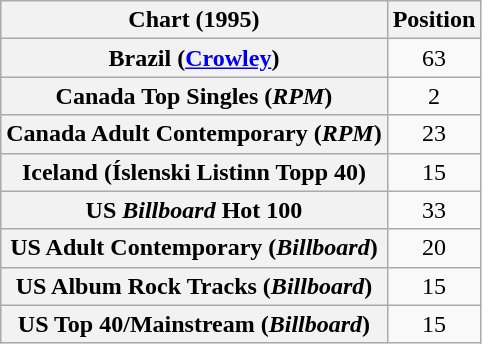<table class="wikitable sortable plainrowheaders" style="text-align:center">
<tr>
<th>Chart (1995)</th>
<th>Position</th>
</tr>
<tr>
<th scope="row">Brazil (<a href='#'>Crowley</a>)</th>
<td>63</td>
</tr>
<tr>
<th scope="row">Canada Top Singles (<em>RPM</em>)</th>
<td>2</td>
</tr>
<tr>
<th scope="row">Canada Adult Contemporary (<em>RPM</em>)</th>
<td>23</td>
</tr>
<tr>
<th scope="row">Iceland (Íslenski Listinn Topp 40)</th>
<td>15</td>
</tr>
<tr>
<th scope="row">US <em>Billboard</em> Hot 100</th>
<td>33</td>
</tr>
<tr>
<th scope="row">US Adult Contemporary (<em>Billboard</em>)</th>
<td>20</td>
</tr>
<tr>
<th scope="row">US Album Rock Tracks (<em>Billboard</em>)</th>
<td>15</td>
</tr>
<tr>
<th scope="row">US Top 40/Mainstream (<em>Billboard</em>)</th>
<td>15</td>
</tr>
</table>
